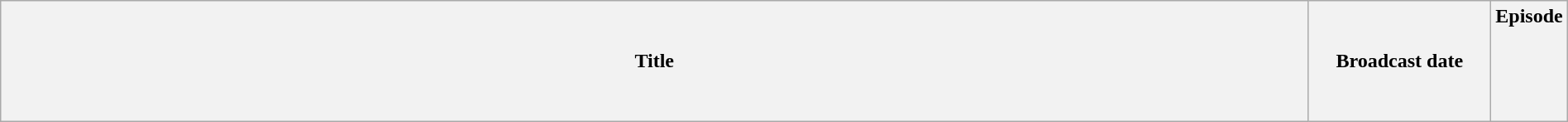<table class="wikitable plainrowheaders" style="width:100%; margin:auto;">
<tr>
<th>Title</th>
<th width="140">Broadcast date</th>
<th width="40">Episode<br><br><br><br><br></th>
</tr>
</table>
